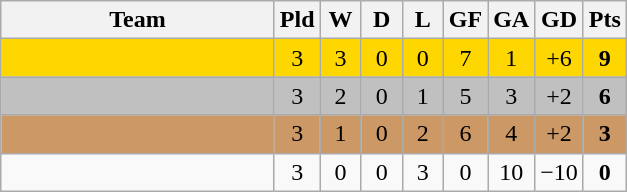<table class="wikitable" style="text-align:center;">
<tr>
<th width=175>Team</th>
<th width=20 abbr="Played">Pld</th>
<th width=20 abbr="Won">W</th>
<th width=20 abbr="Drawn">D</th>
<th width=20 abbr="Lost">L</th>
<th width=20 abbr="Goals for">GF</th>
<th width=20 abbr="Goals against">GA</th>
<th width=20 abbr="Goal difference">GD</th>
<th width=20 abbr="Points">Pts</th>
</tr>
<tr bgcolor=gold>
<td align="left"><strong></strong></td>
<td>3</td>
<td>3</td>
<td>0</td>
<td>0</td>
<td>7</td>
<td>1</td>
<td>+6</td>
<td><strong>9</strong></td>
</tr>
<tr bgcolor=silver>
<td align="left"></td>
<td>3</td>
<td>2</td>
<td>0</td>
<td>1</td>
<td>5</td>
<td>3</td>
<td>+2</td>
<td><strong>6</strong></td>
</tr>
<tr bgcolor=#cc9966>
<td align="left"></td>
<td>3</td>
<td>1</td>
<td>0</td>
<td>2</td>
<td>6</td>
<td>4</td>
<td>+2</td>
<td><strong>3</strong></td>
</tr>
<tr>
<td align="left"></td>
<td>3</td>
<td>0</td>
<td>0</td>
<td>3</td>
<td>0</td>
<td>10</td>
<td>−10</td>
<td><strong>0</strong></td>
</tr>
</table>
